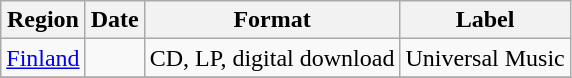<table class=wikitable>
<tr>
<th>Region</th>
<th>Date</th>
<th>Format</th>
<th>Label</th>
</tr>
<tr>
<td><a href='#'>Finland</a></td>
<td></td>
<td>CD, LP, digital download</td>
<td>Universal Music</td>
</tr>
<tr>
</tr>
</table>
